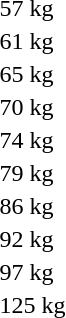<table>
<tr>
<td>57 kg</td>
<td></td>
<td></td>
<td nowrap></td>
</tr>
<tr>
<td rowspan=2>61 kg</td>
<td rowspan=2></td>
<td rowspan=2></td>
<td></td>
</tr>
<tr>
<td></td>
</tr>
<tr>
<td rowspan=2>65 kg</td>
<td rowspan=2 nowrap></td>
<td rowspan=2></td>
<td></td>
</tr>
<tr>
<td></td>
</tr>
<tr>
<td rowspan=2>70 kg</td>
<td rowspan=2></td>
<td rowspan=2></td>
<td></td>
</tr>
<tr>
<td></td>
</tr>
<tr>
<td rowspan=2>74 kg</td>
<td rowspan=2></td>
<td rowspan=2></td>
<td></td>
</tr>
<tr>
<td></td>
</tr>
<tr>
<td>79 kg</td>
<td></td>
<td></td>
<td></td>
</tr>
<tr>
<td>86 kg</td>
<td></td>
<td nowrap></td>
<td></td>
</tr>
<tr>
<td>92 kg</td>
<td></td>
<td></td>
<td></td>
</tr>
<tr>
<td>97 kg</td>
<td></td>
<td></td>
<td></td>
</tr>
<tr>
<td>125 kg</td>
<td></td>
<td></td>
<td></td>
</tr>
</table>
